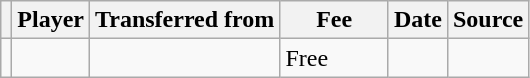<table class="wikitable plainrowheaders sortable">
<tr>
<th></th>
<th scope="col">Player</th>
<th>Transferred from</th>
<th style="width: 65px;">Fee</th>
<th scope="col">Date</th>
<th scope="col">Source</th>
</tr>
<tr>
<td align="center"></td>
<td></td>
<td></td>
<td>Free</td>
<td></td>
<td></td>
</tr>
</table>
